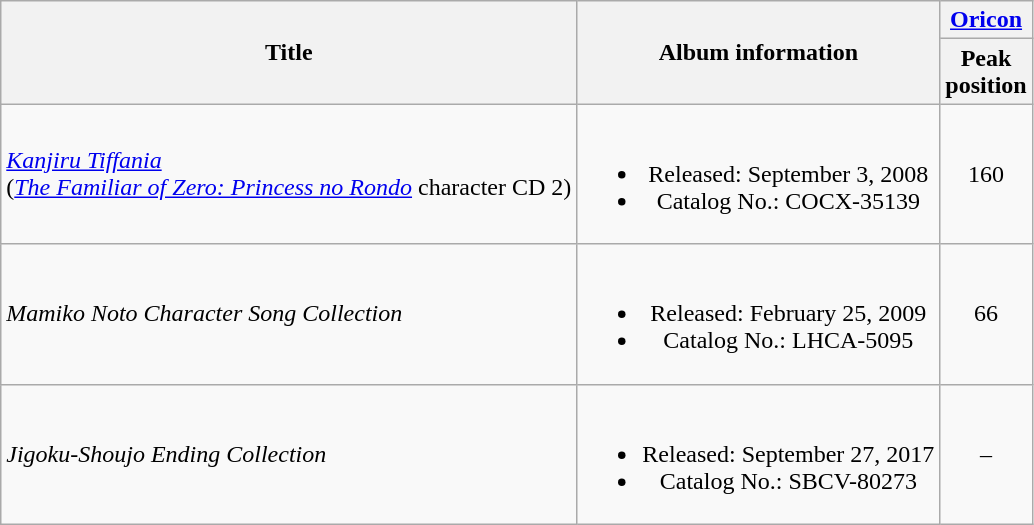<table class="wikitable plainrowheaders" style="text-align:center">
<tr>
<th rowspan=2; style=>Title</th>
<th rowspan=2;>Album information</th>
<th colspan=1; style=><a href='#'>Oricon</a><br></th>
</tr>
<tr>
<th style=>Peak<br>position</th>
</tr>
<tr>
<td align=left><em><a href='#'>Kanjiru Tiffania</a></em><br>(<em><a href='#'>The Familiar of Zero: Princess no Rondo</a></em> character CD 2)</td>
<td><br><ul><li>Released: September 3, 2008</li><li>Catalog No.: COCX-35139</li></ul></td>
<td>160</td>
</tr>
<tr>
<td align=left><em>Mamiko Noto Character Song Collection</em></td>
<td><br><ul><li>Released: February 25, 2009</li><li>Catalog No.: LHCA-5095</li></ul></td>
<td>66</td>
</tr>
<tr>
<td align="left"><em>Jigoku-Shoujo Ending Collection</em></td>
<td><br><ul><li>Released: September 27, 2017</li><li>Catalog No.: SBCV-80273</li></ul></td>
<td>–</td>
</tr>
</table>
